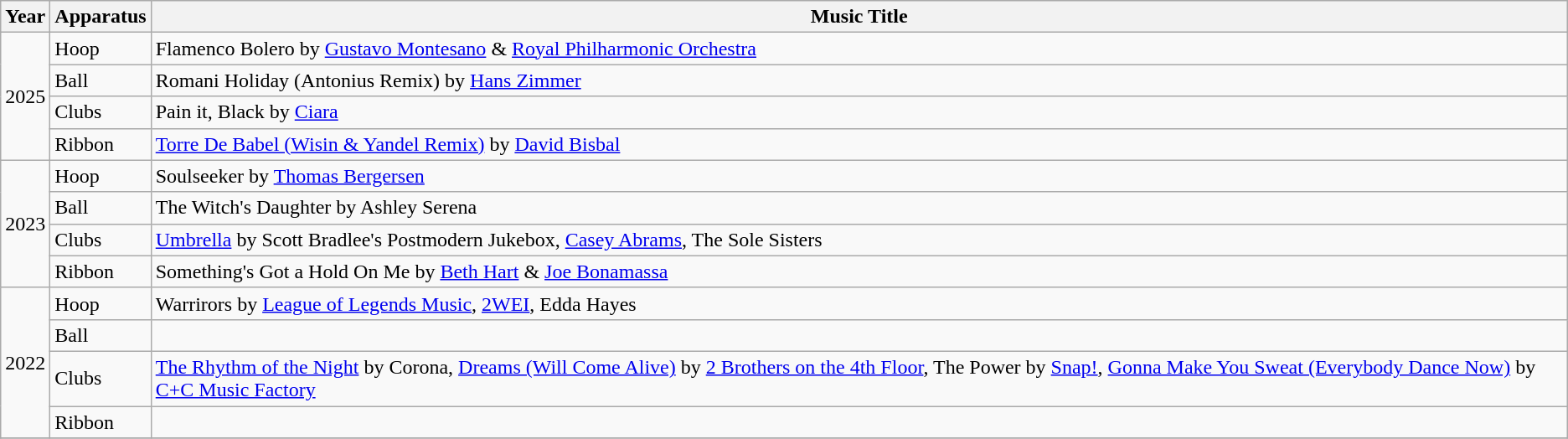<table class="wikitable">
<tr>
<th>Year</th>
<th>Apparatus</th>
<th>Music Title</th>
</tr>
<tr>
<td rowspan="4">2025</td>
<td>Hoop</td>
<td>Flamenco Bolero by <a href='#'>Gustavo Montesano</a> & <a href='#'>Royal Philharmonic Orchestra</a></td>
</tr>
<tr>
<td>Ball</td>
<td>Romani Holiday (Antonius Remix) by <a href='#'>Hans Zimmer</a></td>
</tr>
<tr>
<td>Clubs</td>
<td>Pain it, Black by <a href='#'>Ciara</a></td>
</tr>
<tr>
<td>Ribbon</td>
<td><a href='#'>Torre De Babel (Wisin & Yandel Remix)</a> by <a href='#'>David Bisbal</a></td>
</tr>
<tr>
<td rowspan="4">2023</td>
<td>Hoop</td>
<td>Soulseeker by <a href='#'>Thomas Bergersen</a></td>
</tr>
<tr>
<td>Ball</td>
<td>The Witch's Daughter by Ashley Serena</td>
</tr>
<tr>
<td>Clubs</td>
<td><a href='#'>Umbrella</a> by Scott Bradlee's Postmodern Jukebox, <a href='#'>Casey Abrams</a>, The Sole Sisters</td>
</tr>
<tr>
<td>Ribbon</td>
<td>Something's Got a Hold On Me by <a href='#'>Beth Hart</a> & <a href='#'>Joe Bonamassa</a></td>
</tr>
<tr>
<td rowspan="4">2022</td>
<td>Hoop</td>
<td>Warrirors by <a href='#'>League of Legends Music</a>, <a href='#'>2WEI</a>, Edda Hayes</td>
</tr>
<tr>
<td>Ball</td>
<td></td>
</tr>
<tr>
<td>Clubs</td>
<td><a href='#'>The Rhythm of the Night</a> by Corona, <a href='#'>Dreams (Will Come Alive)</a> by <a href='#'>2 Brothers on the 4th Floor</a>, The Power by <a href='#'>Snap!</a>, <a href='#'>Gonna Make You Sweat (Everybody Dance Now)</a> by <a href='#'>C+C Music Factory</a></td>
</tr>
<tr>
<td>Ribbon</td>
<td></td>
</tr>
<tr>
</tr>
</table>
